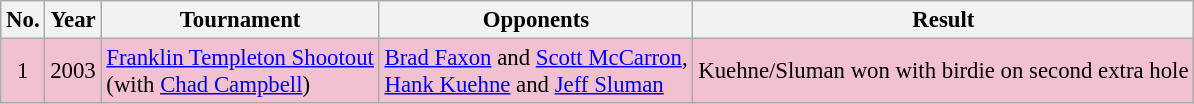<table class="wikitable" style="font-size:95%;">
<tr>
<th>No.</th>
<th>Year</th>
<th>Tournament</th>
<th>Opponents</th>
<th>Result</th>
</tr>
<tr style="background:#F2C1D1;">
<td align=center>1</td>
<td>2003</td>
<td><a href='#'>Franklin Templeton Shootout</a><br>(with  <a href='#'>Chad Campbell</a>)</td>
<td> <a href='#'>Brad Faxon</a> and  <a href='#'>Scott McCarron</a>,<br> <a href='#'>Hank Kuehne</a> and  <a href='#'>Jeff Sluman</a></td>
<td>Kuehne/Sluman won with birdie on second extra hole</td>
</tr>
</table>
